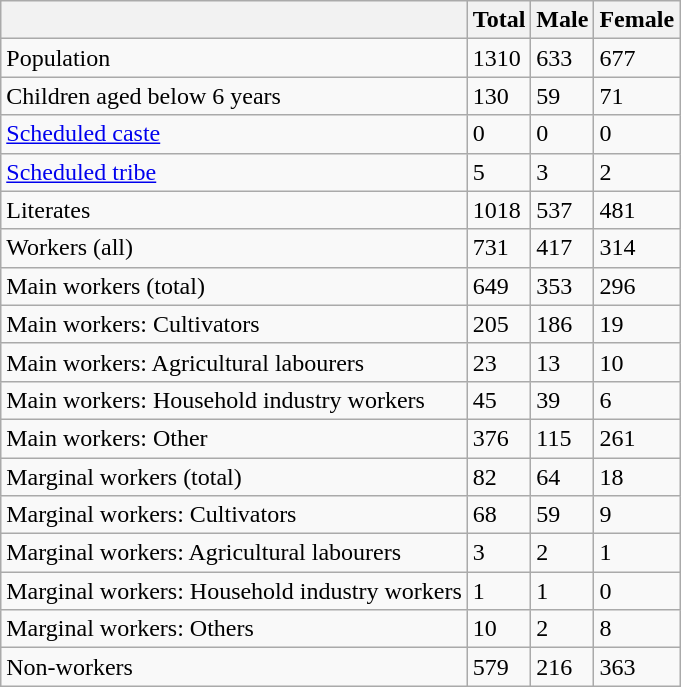<table class="wikitable sortable">
<tr>
<th></th>
<th>Total</th>
<th>Male</th>
<th>Female</th>
</tr>
<tr>
<td>Population</td>
<td>1310</td>
<td>633</td>
<td>677</td>
</tr>
<tr>
<td>Children aged below 6 years</td>
<td>130</td>
<td>59</td>
<td>71</td>
</tr>
<tr>
<td><a href='#'>Scheduled caste</a></td>
<td>0</td>
<td>0</td>
<td>0</td>
</tr>
<tr>
<td><a href='#'>Scheduled tribe</a></td>
<td>5</td>
<td>3</td>
<td>2</td>
</tr>
<tr>
<td>Literates</td>
<td>1018</td>
<td>537</td>
<td>481</td>
</tr>
<tr>
<td>Workers (all)</td>
<td>731</td>
<td>417</td>
<td>314</td>
</tr>
<tr>
<td>Main workers (total)</td>
<td>649</td>
<td>353</td>
<td>296</td>
</tr>
<tr>
<td>Main workers: Cultivators</td>
<td>205</td>
<td>186</td>
<td>19</td>
</tr>
<tr>
<td>Main workers: Agricultural labourers</td>
<td>23</td>
<td>13</td>
<td>10</td>
</tr>
<tr>
<td>Main workers: Household industry workers</td>
<td>45</td>
<td>39</td>
<td>6</td>
</tr>
<tr>
<td>Main workers: Other</td>
<td>376</td>
<td>115</td>
<td>261</td>
</tr>
<tr>
<td>Marginal workers (total)</td>
<td>82</td>
<td>64</td>
<td>18</td>
</tr>
<tr>
<td>Marginal workers: Cultivators</td>
<td>68</td>
<td>59</td>
<td>9</td>
</tr>
<tr>
<td>Marginal workers: Agricultural labourers</td>
<td>3</td>
<td>2</td>
<td>1</td>
</tr>
<tr>
<td>Marginal workers: Household industry workers</td>
<td>1</td>
<td>1</td>
<td>0</td>
</tr>
<tr>
<td>Marginal workers: Others</td>
<td>10</td>
<td>2</td>
<td>8</td>
</tr>
<tr>
<td>Non-workers</td>
<td>579</td>
<td>216</td>
<td>363</td>
</tr>
</table>
